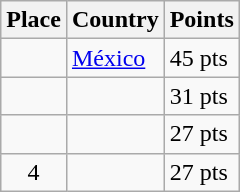<table class=wikitable>
<tr>
<th>Place</th>
<th>Country</th>
<th>Points</th>
</tr>
<tr>
<td align=center></td>
<td> <a href='#'>México</a></td>
<td>45 pts</td>
</tr>
<tr>
<td align=center></td>
<td></td>
<td>31 pts</td>
</tr>
<tr>
<td align=center></td>
<td></td>
<td>27 pts</td>
</tr>
<tr>
<td align=center>4</td>
<td></td>
<td>27 pts</td>
</tr>
</table>
